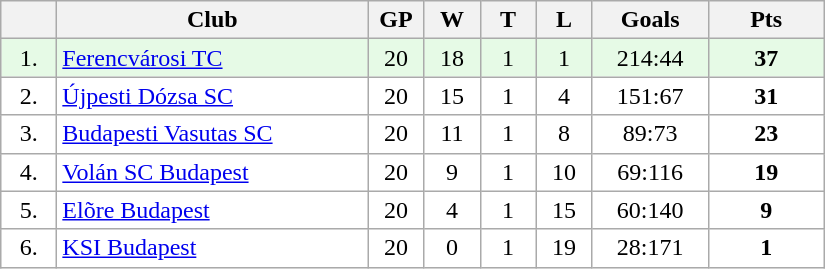<table class="wikitable">
<tr>
<th width="30"></th>
<th width="200">Club</th>
<th width="30">GP</th>
<th width="30">W</th>
<th width="30">T</th>
<th width="30">L</th>
<th width="70">Goals</th>
<th width="70">Pts</th>
</tr>
<tr bgcolor="#e6fae6" align="center">
<td>1.</td>
<td align="left"><a href='#'>Ferencvárosi TC</a></td>
<td>20</td>
<td>18</td>
<td>1</td>
<td>1</td>
<td>214:44</td>
<td><strong>37</strong></td>
</tr>
<tr bgcolor="#FFFFFF" align="center">
<td>2.</td>
<td align="left"><a href='#'>Újpesti Dózsa SC</a></td>
<td>20</td>
<td>15</td>
<td>1</td>
<td>4</td>
<td>151:67</td>
<td><strong>31</strong></td>
</tr>
<tr bgcolor="#FFFFFF" align="center">
<td>3.</td>
<td align="left"><a href='#'>Budapesti Vasutas SC</a></td>
<td>20</td>
<td>11</td>
<td>1</td>
<td>8</td>
<td>89:73</td>
<td><strong>23</strong></td>
</tr>
<tr bgcolor="#FFFFFF" align="center">
<td>4.</td>
<td align="left"><a href='#'>Volán SC Budapest</a></td>
<td>20</td>
<td>9</td>
<td>1</td>
<td>10</td>
<td>69:116</td>
<td><strong>19</strong></td>
</tr>
<tr bgcolor="#FFFFFF" align="center">
<td>5.</td>
<td align="left"><a href='#'>Elõre Budapest</a></td>
<td>20</td>
<td>4</td>
<td>1</td>
<td>15</td>
<td>60:140</td>
<td><strong>9</strong></td>
</tr>
<tr bgcolor="#FFFFFF" align="center">
<td>6.</td>
<td align="left"><a href='#'>KSI Budapest</a></td>
<td>20</td>
<td>0</td>
<td>1</td>
<td>19</td>
<td>28:171</td>
<td><strong>1</strong></td>
</tr>
</table>
